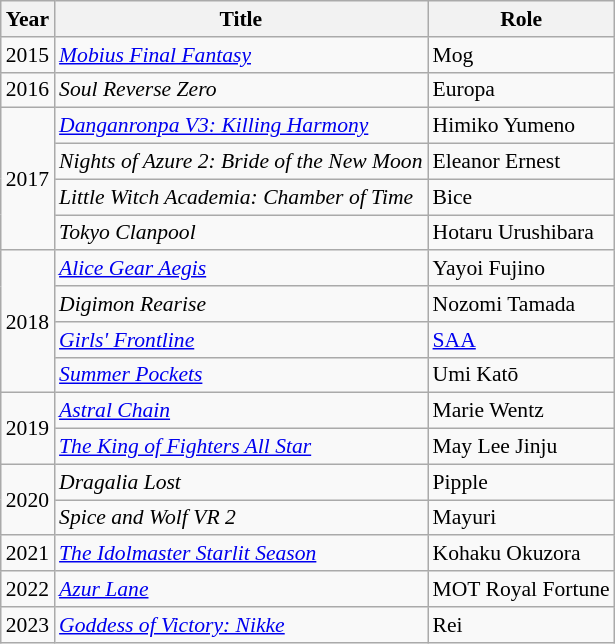<table class="wikitable" style="font-size: 90%;">
<tr>
<th>Year</th>
<th>Title</th>
<th>Role</th>
</tr>
<tr>
<td>2015</td>
<td><em><a href='#'>Mobius Final Fantasy</a></em></td>
<td>Mog</td>
</tr>
<tr>
<td>2016</td>
<td><em>Soul Reverse Zero</em></td>
<td>Europa</td>
</tr>
<tr>
<td rowspan="4">2017</td>
<td><em><a href='#'>Danganronpa V3: Killing Harmony</a></em></td>
<td>Himiko Yumeno</td>
</tr>
<tr>
<td><em>Nights of Azure 2: Bride of the New Moon</em></td>
<td>Eleanor Ernest</td>
</tr>
<tr>
<td><em>Little Witch Academia: Chamber of Time</em></td>
<td>Bice</td>
</tr>
<tr>
<td><em>Tokyo Clanpool</em></td>
<td>Hotaru Urushibara</td>
</tr>
<tr>
<td rowspan="4">2018</td>
<td><em><a href='#'>Alice Gear Aegis</a></em></td>
<td>Yayoi Fujino</td>
</tr>
<tr>
<td><em>Digimon Rearise</em></td>
<td>Nozomi Tamada</td>
</tr>
<tr>
<td><em><a href='#'>Girls' Frontline</a></em></td>
<td><a href='#'>SAA</a></td>
</tr>
<tr>
<td><em><a href='#'>Summer Pockets</a></em></td>
<td>Umi Katō</td>
</tr>
<tr>
<td rowspan="2">2019</td>
<td><em><a href='#'>Astral Chain</a></em></td>
<td>Marie Wentz</td>
</tr>
<tr>
<td><em><a href='#'>The King of Fighters All Star</a></em></td>
<td>May Lee Jinju</td>
</tr>
<tr>
<td rowspan="2">2020</td>
<td><em>Dragalia Lost</em></td>
<td>Pipple</td>
</tr>
<tr>
<td><em>Spice and Wolf VR 2</em></td>
<td>Mayuri</td>
</tr>
<tr>
<td>2021</td>
<td><em><a href='#'>The Idolmaster Starlit Season</a></em></td>
<td>Kohaku Okuzora</td>
</tr>
<tr>
<td>2022</td>
<td><em><a href='#'>Azur Lane</a></em></td>
<td>MOT Royal Fortune</td>
</tr>
<tr>
<td>2023</td>
<td><em><a href='#'>Goddess of Victory: Nikke</a></em></td>
<td>Rei</td>
</tr>
</table>
